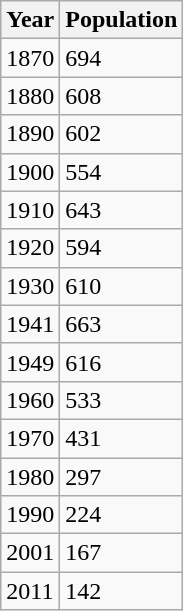<table class="wikitable">
<tr>
<th>Year</th>
<th>Population</th>
</tr>
<tr>
<td>1870</td>
<td>694</td>
</tr>
<tr>
<td>1880</td>
<td>608</td>
</tr>
<tr>
<td>1890</td>
<td>602</td>
</tr>
<tr>
<td>1900</td>
<td>554</td>
</tr>
<tr>
<td>1910</td>
<td>643</td>
</tr>
<tr>
<td>1920</td>
<td>594</td>
</tr>
<tr>
<td>1930</td>
<td>610</td>
</tr>
<tr>
<td>1941</td>
<td>663</td>
</tr>
<tr>
<td>1949</td>
<td>616</td>
</tr>
<tr>
<td>1960</td>
<td>533</td>
</tr>
<tr>
<td>1970</td>
<td>431</td>
</tr>
<tr>
<td>1980</td>
<td>297</td>
</tr>
<tr>
<td>1990</td>
<td>224</td>
</tr>
<tr>
<td>2001</td>
<td>167</td>
</tr>
<tr>
<td>2011</td>
<td>142</td>
</tr>
</table>
